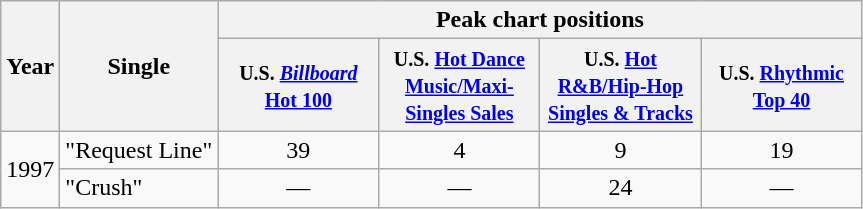<table class="wikitable">
<tr>
<th rowspan="2">Year</th>
<th rowspan="2">Single</th>
<th colspan="4">Peak chart positions</th>
</tr>
<tr>
<th width="100"><small>U.S. <a href='#'><em>Billboard</em> Hot 100</a></small></th>
<th width="100"><small>U.S. <a href='#'>Hot Dance Music/Maxi-Singles Sales</a></small></th>
<th width="100"><small>U.S. <a href='#'>Hot R&B/Hip-Hop Singles & Tracks</a></small></th>
<th width="100"><small>U.S. <a href='#'>Rhythmic Top 40</a></small></th>
</tr>
<tr>
<td align="center" rowspan="2">1997</td>
<td align="left">"Request Line"</td>
<td align="center">39</td>
<td align="center">4</td>
<td align="center">9</td>
<td align="center">19</td>
</tr>
<tr>
<td align="left">"Crush"</td>
<td align="center">—</td>
<td align="center">—</td>
<td align="center">24</td>
<td align="center">—</td>
</tr>
</table>
